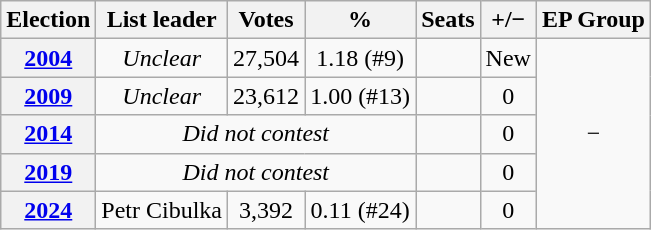<table class="wikitable" style=text-align:center;font-size:100%;">
<tr>
<th>Election</th>
<th>List leader</th>
<th>Votes</th>
<th>%</th>
<th>Seats</th>
<th>+/−</th>
<th>EP Group</th>
</tr>
<tr>
<th><a href='#'>2004</a></th>
<td><em>Unclear</em></td>
<td>27,504</td>
<td>1.18 (#9)</td>
<td></td>
<td>New</td>
<td rowspan=5>−</td>
</tr>
<tr>
<th><a href='#'>2009</a></th>
<td><em>Unclear</em></td>
<td>23,612</td>
<td>1.00 (#13)</td>
<td></td>
<td> 0</td>
</tr>
<tr>
<th><a href='#'>2014</a></th>
<td colspan=3><em>Did not contest</em></td>
<td></td>
<td> 0</td>
</tr>
<tr>
<th><a href='#'>2019</a></th>
<td colspan=3><em>Did not contest</em></td>
<td></td>
<td> 0</td>
</tr>
<tr>
<th><a href='#'>2024</a></th>
<td>Petr Cibulka</td>
<td>3,392</td>
<td>0.11 (#24)</td>
<td></td>
<td> 0</td>
</tr>
</table>
